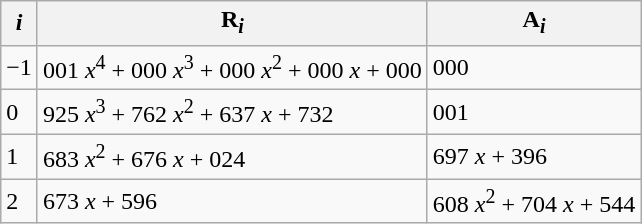<table class="wikitable">
<tr>
<th><em>i</em></th>
<th>R<sub><em>i</em></sub></th>
<th>A<sub><em>i</em></sub></th>
</tr>
<tr>
<td>−1</td>
<td>001 <em>x</em><sup>4</sup> + 000 <em>x</em><sup>3</sup> + 000 <em>x</em><sup>2</sup> + 000 <em>x</em> + 000</td>
<td>000</td>
</tr>
<tr>
<td>0</td>
<td>925 <em>x</em><sup>3</sup> + 762 <em>x</em><sup>2</sup> + 637 <em>x</em> + 732</td>
<td>001</td>
</tr>
<tr>
<td>1</td>
<td>683 <em>x</em><sup>2</sup> + 676 <em>x</em> + 024</td>
<td>697 <em>x</em> + 396</td>
</tr>
<tr>
<td>2</td>
<td>673 <em>x</em> + 596</td>
<td>608 <em>x</em><sup>2</sup> + 704 <em>x</em> + 544</td>
</tr>
</table>
